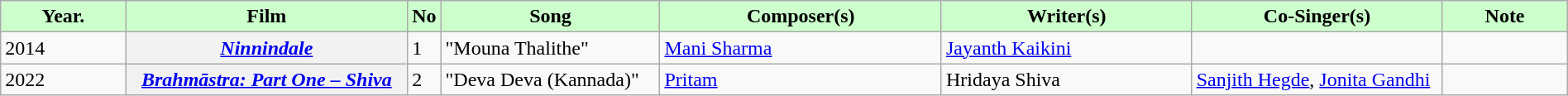<table class="wikitable plainrowheaders" style="width:100%;" textcolor:#000;">
<tr style="background:#cfc; text-align:center;">
<td scope="col" style="width:8%;"><strong>Year.</strong></td>
<td scope="col" style="width:18%;"><strong>Film</strong></td>
<td scope="col" style="width:2%;"><strong>No</strong></td>
<td scope="col" style="width:14%;"><strong>Song</strong></td>
<td scope="col" style="width:18%;"><strong>Composer(s)</strong></td>
<td scope="col" style="width:16%;"><strong>Writer(s)</strong></td>
<td scope="col" style="width:16%;"><strong>Co-Singer(s)</strong></td>
<td scope="col" style="width:8%;"><strong>Note</strong></td>
</tr>
<tr>
<td>2014</td>
<th scope="row"><em><a href='#'>Ninnindale</a></em></th>
<td>1</td>
<td>"Mouna Thalithe"</td>
<td><a href='#'>Mani Sharma</a></td>
<td><a href='#'>Jayanth Kaikini</a></td>
<td></td>
<td></td>
</tr>
<tr>
<td>2022</td>
<th scope="row"><em><a href='#'>Brahmāstra: Part One – Shiva</a></em></th>
<td>2</td>
<td>"Deva Deva (Kannada)"</td>
<td><a href='#'>Pritam</a></td>
<td>Hridaya Shiva</td>
<td><a href='#'>Sanjith Hegde</a>, <a href='#'>Jonita Gandhi</a></td>
<td></td>
</tr>
</table>
